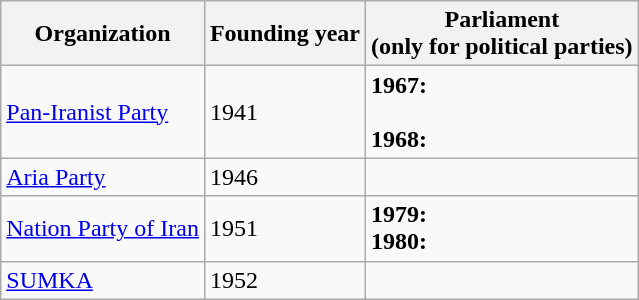<table class="wikitable">
<tr>
<th>Organization</th>
<th>Founding year</th>
<th>Parliament<br>(only for political parties)</th>
</tr>
<tr>
<td><a href='#'>Pan-Iranist Party</a><br> </td>
<td>1941</td>
<td><strong>1967:</strong><br><br><strong>1968:</strong></td>
</tr>
<tr>
<td><a href='#'>Aria Party</a></td>
<td>1946</td>
<td></td>
</tr>
<tr>
<td><a href='#'>Nation Party of Iran</a><br></td>
<td>1951</td>
<td><strong>1979:</strong><br><strong>1980:</strong></td>
</tr>
<tr>
<td><a href='#'>SUMKA</a><br></td>
<td>1952</td>
<td></td>
</tr>
</table>
